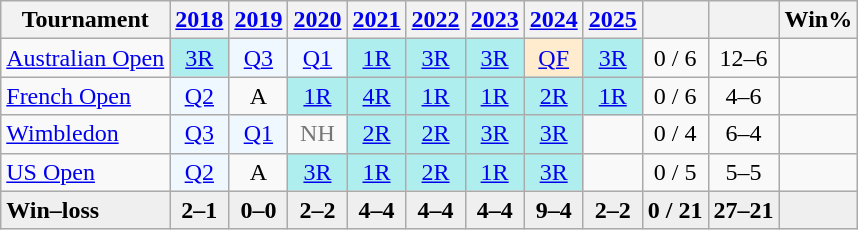<table class="wikitable" style="text-align:center">
<tr>
<th>Tournament</th>
<th><a href='#'>2018</a></th>
<th><a href='#'>2019</a></th>
<th><a href='#'>2020</a></th>
<th><a href='#'>2021</a></th>
<th><a href='#'>2022</a></th>
<th><a href='#'>2023</a></th>
<th><a href='#'>2024</a></th>
<th><a href='#'>2025</a></th>
<th></th>
<th></th>
<th>Win%</th>
</tr>
<tr>
<td style="text-align:left"><a href='#'>Australian Open</a></td>
<td style="background:#afeeee"><a href='#'>3R</a></td>
<td style="background:#f0f8ff"><a href='#'>Q3</a></td>
<td style="background:#f0f8ff"><a href='#'>Q1</a></td>
<td style="background:#afeeee"><a href='#'>1R</a></td>
<td style="background:#afeeee"><a href='#'>3R</a></td>
<td style="background:#afeeee"><a href='#'>3R</a></td>
<td style="background:#ffebcd"><a href='#'>QF</a></td>
<td style="background:#afeeee"><a href='#'>3R</a></td>
<td>0 / 6</td>
<td>12–6</td>
<td></td>
</tr>
<tr>
<td style="text-align:left"><a href='#'>French Open</a></td>
<td style="background:#f0f8ff"><a href='#'>Q2</a></td>
<td>A</td>
<td style=background:#afeeee><a href='#'>1R</a></td>
<td style="background:#afeeee"><a href='#'>4R</a></td>
<td style="background:#afeeee"><a href='#'>1R</a></td>
<td style=background:#afeeee><a href='#'>1R</a></td>
<td style=background:#afeeee><a href='#'>2R</a></td>
<td style=background:#afeeee><a href='#'>1R</a></td>
<td>0 / 6</td>
<td>4–6</td>
<td></td>
</tr>
<tr>
<td style="text-align:left"><a href='#'>Wimbledon</a></td>
<td style="background:#f0f8ff"><a href='#'>Q3</a></td>
<td style="background:#f0f8ff"><a href='#'>Q1</a></td>
<td style="color:#767676">NH</td>
<td style="background:#afeeee"><a href='#'>2R</a></td>
<td style="background:#afeeee"><a href='#'>2R</a></td>
<td style="background:#afeeee"><a href='#'>3R</a></td>
<td style="background:#afeeee"><a href='#'>3R</a></td>
<td></td>
<td>0 / 4</td>
<td>6–4</td>
<td></td>
</tr>
<tr>
<td style="text-align:left"><a href='#'>US Open</a></td>
<td style="background:#f0f8ff"><a href='#'>Q2</a></td>
<td>A</td>
<td style="background:#afeeee"><a href='#'>3R</a></td>
<td style="background:#afeeee"><a href='#'>1R</a></td>
<td style="background:#afeeee"><a href='#'>2R</a></td>
<td style="background:#afeeee"><a href='#'>1R</a></td>
<td style=background:#afeeee><a href='#'>3R</a></td>
<td></td>
<td>0 / 5</td>
<td>5–5</td>
<td></td>
</tr>
<tr style="font-weight:bold;background:#efefef">
<td style="text-align:left">Win–loss</td>
<td>2–1</td>
<td>0–0</td>
<td>2–2</td>
<td>4–4</td>
<td>4–4</td>
<td>4–4</td>
<td>9–4</td>
<td>2–2</td>
<td>0 / 21</td>
<td>27–21</td>
<td></td>
</tr>
</table>
